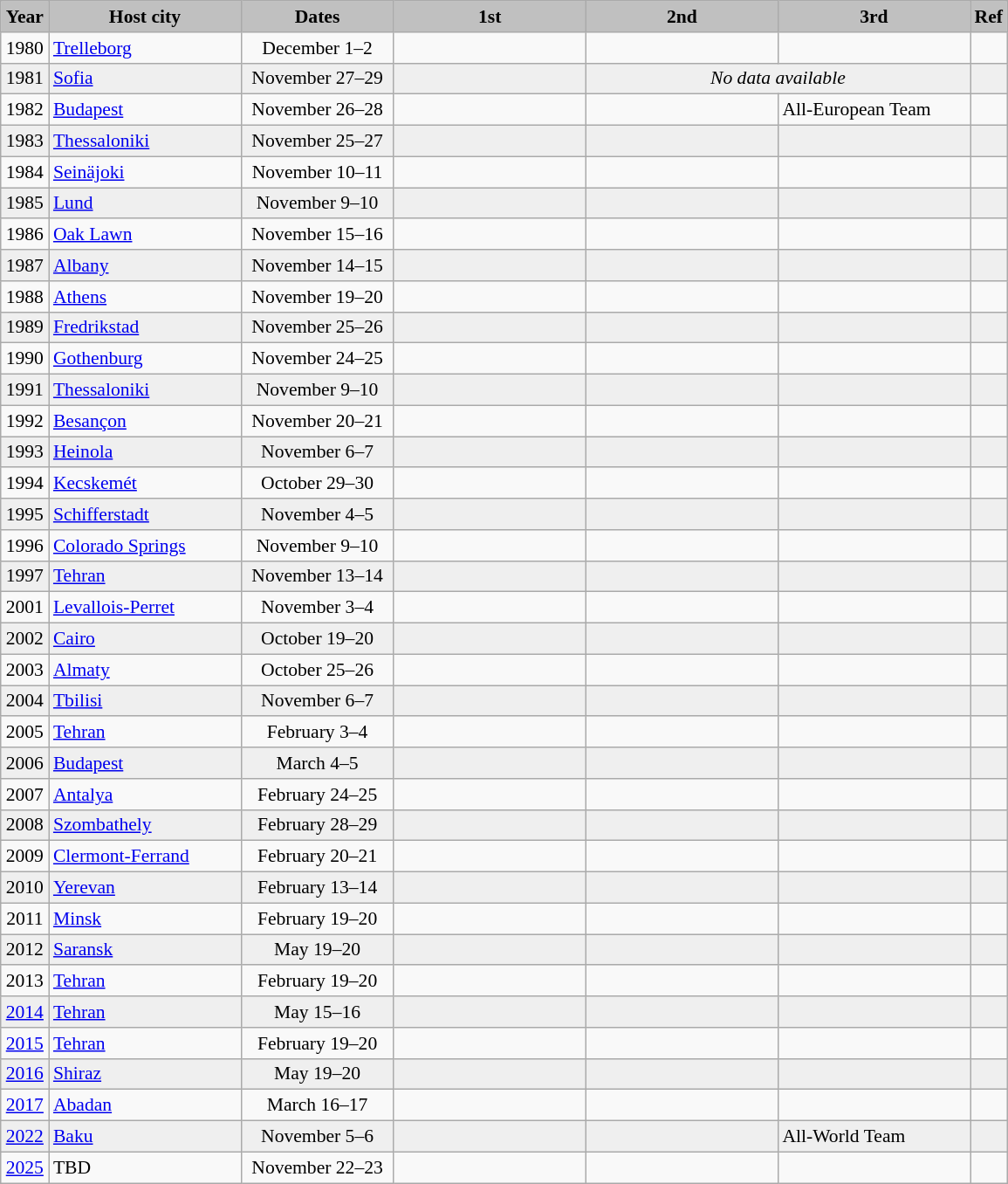<table class="wikitable" style="text-align:left; font-size:90%">
<tr>
<th style="width: 30px; background-color:#C0C0C0">Year</th>
<th style="width: 140px; background-color:#C0C0C0">Host city</th>
<th style="width: 110px; background-color:#C0C0C0">Dates</th>
<th style="width: 140px; background-color:#C0C0C0">1st</th>
<th style="width: 140px; background-color:#C0C0C0">2nd</th>
<th style="width: 140px; background-color:#C0C0C0">3rd</th>
<th style="width: 20px; background-color:#C0C0C0">Ref</th>
</tr>
<tr>
<td align="center">1980</td>
<td> <a href='#'>Trelleborg</a></td>
<td align="center">December 1–2</td>
<td></td>
<td></td>
<td></td>
<td></td>
</tr>
<tr bgcolor="efefef">
<td align="center">1981</td>
<td> <a href='#'>Sofia</a></td>
<td align="center">November 27–29</td>
<td></td>
<td colspan=2 align=center><em>No data available</em></td>
<td></td>
</tr>
<tr>
<td align="center">1982</td>
<td> <a href='#'>Budapest</a></td>
<td align="center">November 26–28</td>
<td></td>
<td></td>
<td>All-European Team</td>
<td></td>
</tr>
<tr bgcolor="efefef">
<td align="center">1983</td>
<td> <a href='#'>Thessaloniki</a></td>
<td align="center">November 25–27</td>
<td></td>
<td></td>
<td></td>
<td></td>
</tr>
<tr>
<td align="center">1984</td>
<td> <a href='#'>Seinäjoki</a></td>
<td align="center">November 10–11</td>
<td></td>
<td></td>
<td></td>
<td></td>
</tr>
<tr bgcolor="efefef">
<td align="center">1985</td>
<td> <a href='#'>Lund</a></td>
<td align="center">November 9–10</td>
<td></td>
<td></td>
<td></td>
<td></td>
</tr>
<tr>
<td align="center">1986</td>
<td> <a href='#'>Oak Lawn</a></td>
<td align="center">November 15–16</td>
<td></td>
<td></td>
<td></td>
<td></td>
</tr>
<tr bgcolor="efefef">
<td align="center">1987</td>
<td> <a href='#'>Albany</a></td>
<td align="center">November 14–15</td>
<td></td>
<td></td>
<td></td>
<td></td>
</tr>
<tr>
<td align="center">1988</td>
<td> <a href='#'>Athens</a></td>
<td align="center">November 19–20</td>
<td></td>
<td></td>
<td></td>
<td></td>
</tr>
<tr bgcolor="efefef">
<td align="center">1989</td>
<td> <a href='#'>Fredrikstad</a></td>
<td align="center">November 25–26</td>
<td></td>
<td></td>
<td></td>
<td></td>
</tr>
<tr>
<td align="center">1990</td>
<td> <a href='#'>Gothenburg</a></td>
<td align="center">November 24–25</td>
<td></td>
<td></td>
<td></td>
<td></td>
</tr>
<tr bgcolor="efefef">
<td align="center">1991</td>
<td> <a href='#'>Thessaloniki</a></td>
<td align="center">November 9–10</td>
<td></td>
<td></td>
<td></td>
<td></td>
</tr>
<tr>
<td align="center">1992</td>
<td> <a href='#'>Besançon</a></td>
<td align="center">November 20–21</td>
<td></td>
<td></td>
<td></td>
<td></td>
</tr>
<tr bgcolor="efefef">
<td align="center">1993</td>
<td> <a href='#'>Heinola</a></td>
<td align="center">November 6–7</td>
<td></td>
<td></td>
<td></td>
<td></td>
</tr>
<tr>
<td align="center">1994</td>
<td> <a href='#'>Kecskemét</a></td>
<td align="center">October 29–30</td>
<td></td>
<td></td>
<td></td>
<td></td>
</tr>
<tr bgcolor="efefef">
<td align="center">1995</td>
<td> <a href='#'>Schifferstadt</a></td>
<td align="center">November 4–5</td>
<td></td>
<td></td>
<td></td>
<td></td>
</tr>
<tr>
<td align="center">1996</td>
<td> <a href='#'>Colorado Springs</a></td>
<td align="center">November 9–10</td>
<td></td>
<td></td>
<td></td>
<td></td>
</tr>
<tr bgcolor="efefef">
<td align="center">1997</td>
<td> <a href='#'>Tehran</a></td>
<td align="center">November 13–14</td>
<td></td>
<td></td>
<td></td>
<td></td>
</tr>
<tr>
<td align="center">2001</td>
<td> <a href='#'>Levallois-Perret</a></td>
<td align="center">November 3–4</td>
<td></td>
<td></td>
<td></td>
<td></td>
</tr>
<tr bgcolor="efefef">
<td align="center">2002</td>
<td> <a href='#'>Cairo</a></td>
<td align="center">October 19–20</td>
<td></td>
<td></td>
<td></td>
<td></td>
</tr>
<tr>
<td align="center">2003</td>
<td> <a href='#'>Almaty</a></td>
<td align="center">October 25–26</td>
<td></td>
<td></td>
<td></td>
<td></td>
</tr>
<tr bgcolor="efefef">
<td align="center">2004</td>
<td> <a href='#'>Tbilisi</a></td>
<td align="center">November 6–7</td>
<td></td>
<td></td>
<td></td>
<td></td>
</tr>
<tr>
<td align="center">2005</td>
<td> <a href='#'>Tehran</a></td>
<td align="center">February 3–4</td>
<td></td>
<td></td>
<td></td>
<td></td>
</tr>
<tr bgcolor="efefef">
<td align="center">2006</td>
<td> <a href='#'>Budapest</a></td>
<td align="center">March 4–5</td>
<td></td>
<td></td>
<td></td>
<td></td>
</tr>
<tr>
<td align="center">2007</td>
<td> <a href='#'>Antalya</a></td>
<td align="center">February 24–25</td>
<td></td>
<td></td>
<td></td>
<td></td>
</tr>
<tr bgcolor="efefef">
<td align="center">2008</td>
<td> <a href='#'>Szombathely</a></td>
<td align="center">February 28–29</td>
<td></td>
<td></td>
<td></td>
<td></td>
</tr>
<tr>
<td align="center">2009</td>
<td> <a href='#'>Clermont-Ferrand</a></td>
<td align="center">February 20–21</td>
<td></td>
<td></td>
<td></td>
<td></td>
</tr>
<tr bgcolor="efefef">
<td align="center">2010</td>
<td> <a href='#'>Yerevan</a></td>
<td align="center">February 13–14</td>
<td></td>
<td></td>
<td></td>
<td></td>
</tr>
<tr>
<td align="center">2011</td>
<td> <a href='#'>Minsk</a></td>
<td align="center">February 19–20</td>
<td></td>
<td></td>
<td></td>
<td></td>
</tr>
<tr bgcolor="efefef">
<td align="center">2012</td>
<td> <a href='#'>Saransk</a></td>
<td align="center">May 19–20</td>
<td></td>
<td></td>
<td></td>
<td></td>
</tr>
<tr>
<td align="center">2013</td>
<td> <a href='#'>Tehran</a></td>
<td align="center">February 19–20</td>
<td></td>
<td></td>
<td></td>
<td></td>
</tr>
<tr bgcolor="efefef">
<td align="center"><a href='#'>2014</a></td>
<td> <a href='#'>Tehran</a></td>
<td align="center">May 15–16</td>
<td></td>
<td></td>
<td></td>
<td></td>
</tr>
<tr>
<td align="center"><a href='#'>2015</a></td>
<td> <a href='#'>Tehran</a></td>
<td align="center">February 19–20</td>
<td></td>
<td></td>
<td></td>
<td></td>
</tr>
<tr bgcolor="efefef">
<td align="center"><a href='#'>2016</a></td>
<td> <a href='#'>Shiraz</a></td>
<td align="center">May 19–20</td>
<td></td>
<td></td>
<td></td>
<td></td>
</tr>
<tr>
<td align="center"><a href='#'>2017</a></td>
<td> <a href='#'>Abadan</a></td>
<td align="center">March 16–17</td>
<td></td>
<td></td>
<td></td>
<td></td>
</tr>
<tr bgcolor="efefef">
<td align="center"><a href='#'>2022</a></td>
<td> <a href='#'>Baku</a></td>
<td align="center">November 5–6</td>
<td></td>
<td></td>
<td>All-World Team</td>
<td></td>
</tr>
<tr>
<td align="center"><a href='#'>2025</a></td>
<td>TBD</td>
<td align="center">November 22–23</td>
<td></td>
<td></td>
<td></td>
<td></td>
</tr>
</table>
